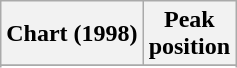<table class="wikitable sortable plainrowheaders" style="text-align:center">
<tr>
<th scope="col">Chart (1998)</th>
<th scope="col">Peak<br>position</th>
</tr>
<tr>
</tr>
<tr>
</tr>
<tr>
</tr>
</table>
